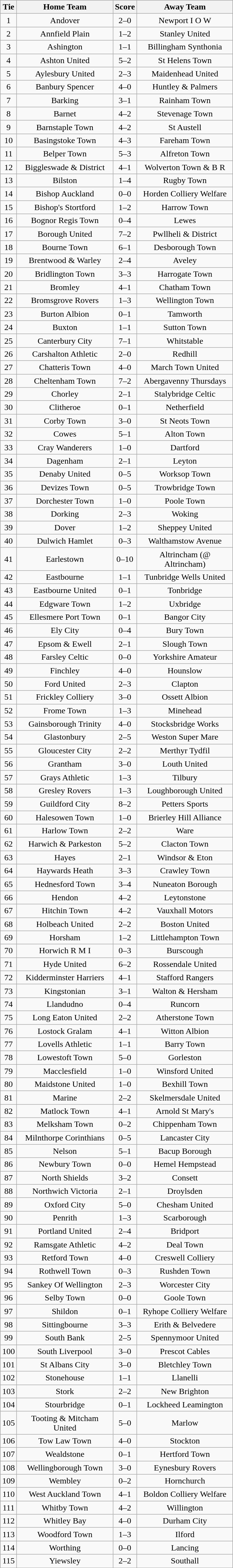<table class="wikitable" style="text-align:center;">
<tr>
<th width=20>Tie</th>
<th width=175>Home Team</th>
<th width=20>Score</th>
<th width=175>Away Team</th>
</tr>
<tr>
<td>1</td>
<td>Andover</td>
<td>2–0</td>
<td>Newport I O W</td>
</tr>
<tr>
<td>2</td>
<td>Annfield Plain</td>
<td>1–2</td>
<td>Stanley United</td>
</tr>
<tr>
<td>3</td>
<td>Ashington</td>
<td>1–1</td>
<td>Billingham Synthonia</td>
</tr>
<tr>
<td>4</td>
<td>Ashton United</td>
<td>5–2</td>
<td>St Helens Town</td>
</tr>
<tr>
<td>5</td>
<td>Aylesbury United</td>
<td>2–3</td>
<td>Maidenhead United</td>
</tr>
<tr>
<td>6</td>
<td>Banbury Spencer</td>
<td>4–0</td>
<td>Huntley & Palmers</td>
</tr>
<tr>
<td>7</td>
<td>Barking</td>
<td>3–1</td>
<td>Rainham Town</td>
</tr>
<tr>
<td>8</td>
<td>Barnet</td>
<td>4–2</td>
<td>Stevenage Town</td>
</tr>
<tr>
<td>9</td>
<td>Barnstaple Town</td>
<td>4–2</td>
<td>St Austell</td>
</tr>
<tr>
<td>10</td>
<td>Basingstoke Town</td>
<td>4–3</td>
<td>Fareham Town</td>
</tr>
<tr>
<td>11</td>
<td>Belper Town</td>
<td>5–3</td>
<td>Alfreton Town</td>
</tr>
<tr>
<td>12</td>
<td>Biggleswade & District</td>
<td>4–1</td>
<td>Wolverton Town & B R</td>
</tr>
<tr>
<td>13</td>
<td>Bilston</td>
<td>1–4</td>
<td>Rugby Town</td>
</tr>
<tr>
<td>14</td>
<td>Bishop Auckland</td>
<td>0–0</td>
<td>Horden Colliery Welfare</td>
</tr>
<tr>
<td>15</td>
<td>Bishop's Stortford</td>
<td>1–2</td>
<td>Harrow Town</td>
</tr>
<tr>
<td>16</td>
<td>Bognor Regis Town</td>
<td>0–4</td>
<td>Lewes</td>
</tr>
<tr>
<td>17</td>
<td>Borough United</td>
<td>7–2</td>
<td>Pwllheli & District</td>
</tr>
<tr>
<td>18</td>
<td>Bourne Town</td>
<td>6–1</td>
<td>Desborough Town</td>
</tr>
<tr>
<td>19</td>
<td>Brentwood & Warley</td>
<td>2–4</td>
<td>Aveley</td>
</tr>
<tr>
<td>20</td>
<td>Bridlington Town</td>
<td>3–3</td>
<td>Harrogate Town</td>
</tr>
<tr>
<td>21</td>
<td>Bromley</td>
<td>4–1</td>
<td>Chatham Town</td>
</tr>
<tr>
<td>22</td>
<td>Bromsgrove Rovers</td>
<td>1–3</td>
<td>Wellington Town</td>
</tr>
<tr>
<td>23</td>
<td>Burton Albion</td>
<td>0–1</td>
<td>Tamworth</td>
</tr>
<tr>
<td>24</td>
<td>Buxton</td>
<td>1–1</td>
<td>Sutton Town</td>
</tr>
<tr>
<td>25</td>
<td>Canterbury City</td>
<td>7–1</td>
<td>Whitstable</td>
</tr>
<tr>
<td>26</td>
<td>Carshalton Athletic</td>
<td>2–0</td>
<td>Redhill</td>
</tr>
<tr>
<td>27</td>
<td>Chatteris Town</td>
<td>4–0</td>
<td>March Town United</td>
</tr>
<tr>
<td>28</td>
<td>Cheltenham Town</td>
<td>7–2</td>
<td>Abergavenny Thursdays</td>
</tr>
<tr>
<td>29</td>
<td>Chorley</td>
<td>2–1</td>
<td>Stalybridge Celtic</td>
</tr>
<tr>
<td>30</td>
<td>Clitheroe</td>
<td>0–1</td>
<td>Netherfield</td>
</tr>
<tr>
<td>31</td>
<td>Corby Town</td>
<td>3–0</td>
<td>St Neots Town</td>
</tr>
<tr>
<td>32</td>
<td>Cowes</td>
<td>5–1</td>
<td>Alton Town</td>
</tr>
<tr>
<td>33</td>
<td>Cray Wanderers</td>
<td>1–0</td>
<td>Dartford</td>
</tr>
<tr>
<td>34</td>
<td>Dagenham</td>
<td>2–1</td>
<td>Leyton</td>
</tr>
<tr>
<td>35</td>
<td>Denaby United</td>
<td>0–5</td>
<td>Worksop Town</td>
</tr>
<tr>
<td>36</td>
<td>Devizes Town</td>
<td>0–5</td>
<td>Trowbridge Town</td>
</tr>
<tr>
<td>37</td>
<td>Dorchester Town</td>
<td>1–0</td>
<td>Poole Town</td>
</tr>
<tr>
<td>38</td>
<td>Dorking</td>
<td>2–3</td>
<td>Woking</td>
</tr>
<tr>
<td>39</td>
<td>Dover</td>
<td>1–2</td>
<td>Sheppey United</td>
</tr>
<tr>
<td>40</td>
<td>Dulwich Hamlet</td>
<td>0–3</td>
<td>Walthamstow Avenue</td>
</tr>
<tr>
<td>41</td>
<td>Earlestown</td>
<td>0–10</td>
<td>Altrincham (@ Altrincham)</td>
</tr>
<tr>
<td>42</td>
<td>Eastbourne</td>
<td>1–1</td>
<td>Tunbridge Wells United</td>
</tr>
<tr>
<td>43</td>
<td>Eastbourne United</td>
<td>0–1</td>
<td>Tonbridge</td>
</tr>
<tr>
<td>44</td>
<td>Edgware Town</td>
<td>1–2</td>
<td>Uxbridge</td>
</tr>
<tr>
<td>45</td>
<td>Ellesmere Port Town</td>
<td>0–1</td>
<td>Bangor City</td>
</tr>
<tr>
<td>46</td>
<td>Ely City</td>
<td>0–4</td>
<td>Bury Town</td>
</tr>
<tr>
<td>47</td>
<td>Epsom & Ewell</td>
<td>2–1</td>
<td>Slough Town</td>
</tr>
<tr>
<td>48</td>
<td>Farsley Celtic</td>
<td>0–0</td>
<td>Yorkshire Amateur</td>
</tr>
<tr>
<td>49</td>
<td>Finchley</td>
<td>4–0</td>
<td>Hounslow</td>
</tr>
<tr>
<td>50</td>
<td>Ford United</td>
<td>2–3</td>
<td>Clapton</td>
</tr>
<tr>
<td>51</td>
<td>Frickley Colliery</td>
<td>3–0</td>
<td>Ossett Albion</td>
</tr>
<tr>
<td>52</td>
<td>Frome Town</td>
<td>1–3</td>
<td>Minehead</td>
</tr>
<tr>
<td>53</td>
<td>Gainsborough Trinity</td>
<td>4–0</td>
<td>Stocksbridge Works</td>
</tr>
<tr>
<td>54</td>
<td>Glastonbury</td>
<td>2–5</td>
<td>Weston Super Mare</td>
</tr>
<tr>
<td>55</td>
<td>Gloucester City</td>
<td>2–2</td>
<td>Merthyr Tydfil</td>
</tr>
<tr>
<td>56</td>
<td>Grantham</td>
<td>3–0</td>
<td>Louth United</td>
</tr>
<tr>
<td>57</td>
<td>Grays Athletic</td>
<td>1–3</td>
<td>Tilbury</td>
</tr>
<tr>
<td>58</td>
<td>Gresley Rovers</td>
<td>1–3</td>
<td>Loughborough United</td>
</tr>
<tr>
<td>59</td>
<td>Guildford City</td>
<td>8–2</td>
<td>Petters Sports</td>
</tr>
<tr>
<td>60</td>
<td>Halesowen Town</td>
<td>1–0</td>
<td>Brierley Hill Alliance</td>
</tr>
<tr>
<td>61</td>
<td>Harlow Town</td>
<td>2–2</td>
<td>Ware</td>
</tr>
<tr>
<td>62</td>
<td>Harwich & Parkeston</td>
<td>5–2</td>
<td>Clacton Town</td>
</tr>
<tr>
<td>63</td>
<td>Hayes</td>
<td>2–1</td>
<td>Windsor & Eton</td>
</tr>
<tr>
<td>64</td>
<td>Haywards Heath</td>
<td>3–3</td>
<td>Crawley Town</td>
</tr>
<tr>
<td>65</td>
<td>Hednesford Town</td>
<td>3–4</td>
<td>Nuneaton Borough</td>
</tr>
<tr>
<td>66</td>
<td>Hendon</td>
<td>4–2</td>
<td>Leytonstone</td>
</tr>
<tr>
<td>67</td>
<td>Hitchin Town</td>
<td>4–2</td>
<td>Vauxhall Motors</td>
</tr>
<tr>
<td>68</td>
<td>Holbeach United</td>
<td>2–2</td>
<td>Boston United</td>
</tr>
<tr>
<td>69</td>
<td>Horsham</td>
<td>1–2</td>
<td>Littlehampton Town</td>
</tr>
<tr>
<td>70</td>
<td>Horwich R M I</td>
<td>0–3</td>
<td>Burscough</td>
</tr>
<tr>
<td>71</td>
<td>Hyde United</td>
<td>6–2</td>
<td>Rossendale United</td>
</tr>
<tr>
<td>72</td>
<td>Kidderminster Harriers</td>
<td>4–1</td>
<td>Stafford Rangers</td>
</tr>
<tr>
<td>73</td>
<td>Kingstonian</td>
<td>3–1</td>
<td>Walton & Hersham</td>
</tr>
<tr>
<td>74</td>
<td>Llandudno</td>
<td>0–4</td>
<td>Runcorn</td>
</tr>
<tr>
<td>75</td>
<td>Long Eaton United</td>
<td>2–2</td>
<td>Atherstone Town</td>
</tr>
<tr>
<td>76</td>
<td>Lostock Gralam</td>
<td>4–1</td>
<td>Witton Albion</td>
</tr>
<tr>
<td>77</td>
<td>Lovells Athletic</td>
<td>1–1</td>
<td>Barry Town</td>
</tr>
<tr>
<td>78</td>
<td>Lowestoft Town</td>
<td>5–0</td>
<td>Gorleston</td>
</tr>
<tr>
<td>79</td>
<td>Macclesfield</td>
<td>1–0</td>
<td>Winsford United</td>
</tr>
<tr>
<td>80</td>
<td>Maidstone United</td>
<td>1–0</td>
<td>Bexhill Town</td>
</tr>
<tr>
<td>81</td>
<td>Marine</td>
<td>2–2</td>
<td>Skelmersdale United</td>
</tr>
<tr>
<td>82</td>
<td>Matlock Town</td>
<td>4–1</td>
<td>Arnold St Mary's</td>
</tr>
<tr>
<td>83</td>
<td>Melksham Town</td>
<td>0–2</td>
<td>Chippenham Town</td>
</tr>
<tr>
<td>84</td>
<td>Milnthorpe Corinthians</td>
<td>0–5</td>
<td>Lancaster City</td>
</tr>
<tr>
<td>85</td>
<td>Nelson</td>
<td>5–1</td>
<td>Bacup Borough</td>
</tr>
<tr>
<td>86</td>
<td>Newbury Town</td>
<td>0–0</td>
<td>Hemel Hempstead</td>
</tr>
<tr>
<td>87</td>
<td>North Shields</td>
<td>3–2</td>
<td>Consett</td>
</tr>
<tr>
<td>88</td>
<td>Northwich Victoria</td>
<td>2–1</td>
<td>Droylsden</td>
</tr>
<tr>
<td>89</td>
<td>Oxford City</td>
<td>5–0</td>
<td>Chesham United</td>
</tr>
<tr>
<td>90</td>
<td>Penrith</td>
<td>1–3</td>
<td>Scarborough</td>
</tr>
<tr>
<td>91</td>
<td>Portland United</td>
<td>2–4</td>
<td>Bridport</td>
</tr>
<tr>
<td>92</td>
<td>Ramsgate Athletic</td>
<td>4–2</td>
<td>Deal Town</td>
</tr>
<tr>
<td>93</td>
<td>Retford Town</td>
<td>4–0</td>
<td>Creswell Colliery</td>
</tr>
<tr>
<td>94</td>
<td>Rothwell Town</td>
<td>0–3</td>
<td>Rushden Town</td>
</tr>
<tr>
<td>95</td>
<td>Sankey Of Wellington</td>
<td>2–3</td>
<td>Worcester City</td>
</tr>
<tr>
<td>96</td>
<td>Selby Town</td>
<td>0–0</td>
<td>Goole Town</td>
</tr>
<tr>
<td>97</td>
<td>Shildon</td>
<td>0–1</td>
<td>Ryhope Colliery Welfare</td>
</tr>
<tr>
<td>98</td>
<td>Sittingbourne</td>
<td>3–3</td>
<td>Erith & Belvedere</td>
</tr>
<tr>
<td>99</td>
<td>South Bank</td>
<td>2–5</td>
<td>Spennymoor United</td>
</tr>
<tr>
<td>100</td>
<td>South Liverpool</td>
<td>3–0</td>
<td>Prescot Cables</td>
</tr>
<tr>
<td>101</td>
<td>St Albans City</td>
<td>3–0</td>
<td>Bletchley Town</td>
</tr>
<tr>
<td>102</td>
<td>Stonehouse</td>
<td>1–1</td>
<td>Llanelli</td>
</tr>
<tr>
<td>103</td>
<td>Stork</td>
<td>2–2</td>
<td>New Brighton</td>
</tr>
<tr>
<td>104</td>
<td>Stourbridge</td>
<td>0–1</td>
<td>Lockheed Leamington</td>
</tr>
<tr>
<td>105</td>
<td>Tooting & Mitcham United</td>
<td>5–0</td>
<td>Marlow</td>
</tr>
<tr>
<td>106</td>
<td>Tow Law Town</td>
<td>4–0</td>
<td>Stockton</td>
</tr>
<tr>
<td>107</td>
<td>Wealdstone</td>
<td>0–1</td>
<td>Hertford Town</td>
</tr>
<tr>
<td>108</td>
<td>Wellingborough Town</td>
<td>3–0</td>
<td>Eynesbury Rovers</td>
</tr>
<tr>
<td>109</td>
<td>Wembley</td>
<td>0–2</td>
<td>Hornchurch</td>
</tr>
<tr>
<td>110</td>
<td>West Auckland Town</td>
<td>4–1</td>
<td>Boldon Colliery Welfare</td>
</tr>
<tr>
<td>111</td>
<td>Whitby Town</td>
<td>4–2</td>
<td>Willington</td>
</tr>
<tr>
<td>112</td>
<td>Whitley Bay</td>
<td>4–0</td>
<td>Durham City</td>
</tr>
<tr>
<td>113</td>
<td>Woodford Town</td>
<td>1–3</td>
<td>Ilford</td>
</tr>
<tr>
<td>114</td>
<td>Worthing</td>
<td>0–0</td>
<td>Lancing</td>
</tr>
<tr>
<td>115</td>
<td>Yiewsley</td>
<td>2–2</td>
<td>Southall</td>
</tr>
</table>
